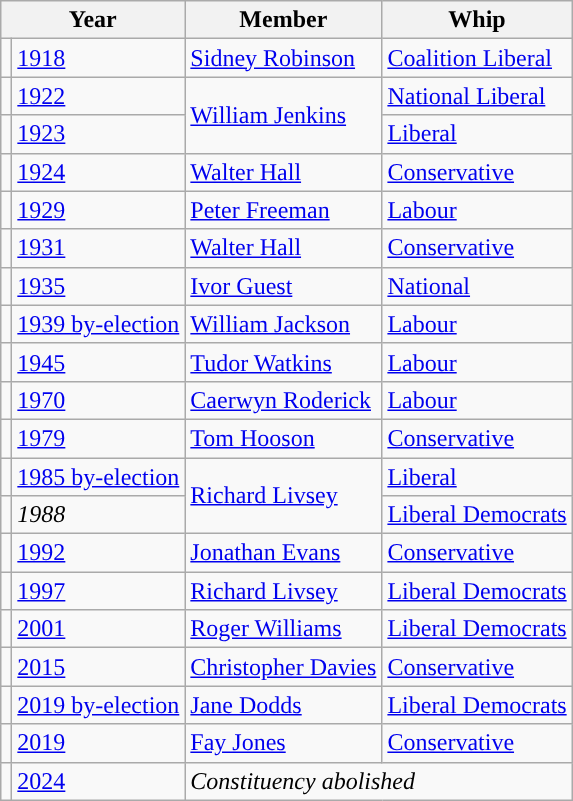<table class="wikitable">
<tr>
<th colspan=2>Year</th>
<th>Member</th>
<th>Whip</th>
</tr>
<tr>
<td style="color:inherit;background-color: "></td>
<td><a href='#'>1918</a></td>
<td><a href='#'>Sidney Robinson</a></td>
<td><a href='#'>Coalition Liberal</a></td>
</tr>
<tr>
<td style="color:inherit;background-color: "></td>
<td><a href='#'>1922</a></td>
<td rowspan="2"><a href='#'>William Jenkins</a></td>
<td><a href='#'>National Liberal</a></td>
</tr>
<tr>
<td style="color:inherit;background-color: "></td>
<td><a href='#'>1923</a></td>
<td><a href='#'>Liberal</a></td>
</tr>
<tr>
<td style="color:inherit;background-color: "></td>
<td><a href='#'>1924</a></td>
<td><a href='#'>Walter Hall</a></td>
<td><a href='#'>Conservative</a></td>
</tr>
<tr>
<td style="color:inherit;background-color: "></td>
<td><a href='#'>1929</a></td>
<td><a href='#'>Peter Freeman</a></td>
<td><a href='#'>Labour</a></td>
</tr>
<tr>
<td style="color:inherit;background-color: "></td>
<td><a href='#'>1931</a></td>
<td><a href='#'>Walter Hall</a></td>
<td><a href='#'>Conservative</a></td>
</tr>
<tr>
<td style="color:inherit;background-color: "></td>
<td><a href='#'>1935</a></td>
<td><a href='#'>Ivor Guest</a></td>
<td><a href='#'>National</a></td>
</tr>
<tr>
<td style="color:inherit;background-color: "></td>
<td><a href='#'>1939 by-election</a></td>
<td><a href='#'>William Jackson</a></td>
<td><a href='#'>Labour</a></td>
</tr>
<tr>
<td style="color:inherit;background-color: "></td>
<td><a href='#'>1945</a></td>
<td><a href='#'>Tudor Watkins</a></td>
<td><a href='#'>Labour</a></td>
</tr>
<tr>
<td style="color:inherit;background-color: "></td>
<td><a href='#'>1970</a></td>
<td><a href='#'>Caerwyn Roderick</a></td>
<td><a href='#'>Labour</a></td>
</tr>
<tr>
<td style="color:inherit;background-color: "></td>
<td><a href='#'>1979</a></td>
<td><a href='#'>Tom Hooson</a></td>
<td><a href='#'>Conservative</a></td>
</tr>
<tr>
<td style="color:inherit;background-color: "></td>
<td><a href='#'>1985 by-election</a></td>
<td rowspan=2><a href='#'>Richard Livsey</a></td>
<td><a href='#'>Liberal</a></td>
</tr>
<tr>
<td style="color:inherit;background-color: "></td>
<td><em>1988</em></td>
<td><a href='#'>Liberal Democrats</a></td>
</tr>
<tr>
<td style="color:inherit;background-color: "></td>
<td><a href='#'>1992</a></td>
<td><a href='#'>Jonathan Evans</a></td>
<td><a href='#'>Conservative</a></td>
</tr>
<tr>
<td style="color:inherit;background-color: "></td>
<td><a href='#'>1997</a></td>
<td><a href='#'>Richard Livsey</a></td>
<td><a href='#'>Liberal Democrats</a></td>
</tr>
<tr>
<td style="color:inherit;background-color: "></td>
<td><a href='#'>2001</a></td>
<td><a href='#'>Roger Williams</a></td>
<td><a href='#'>Liberal Democrats</a></td>
</tr>
<tr>
<td style="color:inherit;background-color: "></td>
<td><a href='#'>2015</a></td>
<td><a href='#'>Christopher Davies</a></td>
<td><a href='#'>Conservative</a></td>
</tr>
<tr>
<td style="color:inherit;background-color: "></td>
<td><a href='#'>2019 by-election</a></td>
<td><a href='#'>Jane Dodds</a></td>
<td><a href='#'>Liberal Democrats</a></td>
</tr>
<tr>
<td style="color:inherit;background-color: "></td>
<td><a href='#'>2019</a></td>
<td><a href='#'>Fay Jones</a></td>
<td><a href='#'>Conservative</a></td>
</tr>
<tr>
<td></td>
<td><a href='#'>2024</a></td>
<td colspan="2"><em>Constituency abolished</em></td>
</tr>
</table>
